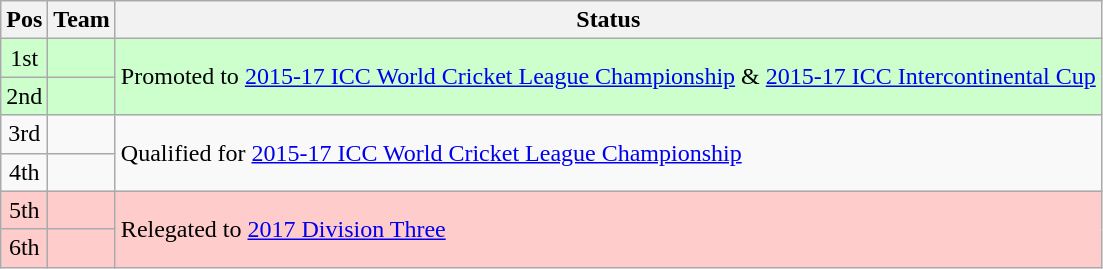<table class="wikitable">
<tr>
<th>Pos</th>
<th>Team</th>
<th>Status</th>
</tr>
<tr style="background:#ccffcc">
<td align="center">1st</td>
<td></td>
<td rowspan=2>Promoted to <a href='#'>2015-17 ICC World Cricket League Championship</a> & <a href='#'>2015-17 ICC Intercontinental Cup</a></td>
</tr>
<tr style="background:#ccffcc">
<td align="center">2nd</td>
<td></td>
</tr>
<tr>
<td align="center">3rd</td>
<td></td>
<td rowspan=2>Qualified for <a href='#'>2015-17 ICC World Cricket League Championship</a></td>
</tr>
<tr>
<td align="center">4th</td>
<td></td>
</tr>
<tr style="background:#fcc">
<td align="center">5th</td>
<td></td>
<td rowspan=2>Relegated to <a href='#'>2017 Division Three</a></td>
</tr>
<tr style="background:#fcc">
<td align="center">6th</td>
<td></td>
</tr>
</table>
